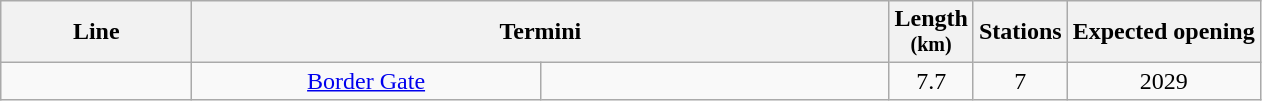<table class="wikitable sortable" style="text-align:center;">
<tr>
<th data-sort-type="text" style="width:120px;">Line</th>
<th colspan="2" class="unsortable" style="width:450px; line-height:1.05">Termini</th>
<th style="line-height:1.05">Length<br><small>(km)</small></th>
<th style="line-height:1.05">Stations</th>
<th>Expected opening</th>
</tr>
<tr>
<td><strong></strong></td>
<td style="text-align:center; width:225px; line-height:1.05"><a href='#'>Border Gate</a></td>
<td style="text-align:center; width:225px; line-height:1.05"></td>
<td>7.7</td>
<td>7</td>
<td>2029</td>
</tr>
</table>
